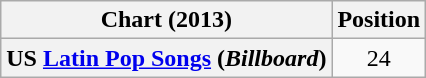<table class="wikitable plainrowheaders" style="text-align:center">
<tr>
<th>Chart (2013)</th>
<th>Position</th>
</tr>
<tr>
<th scope="row">US <a href='#'>Latin Pop Songs</a> (<em>Billboard</em>)</th>
<td>24</td>
</tr>
</table>
